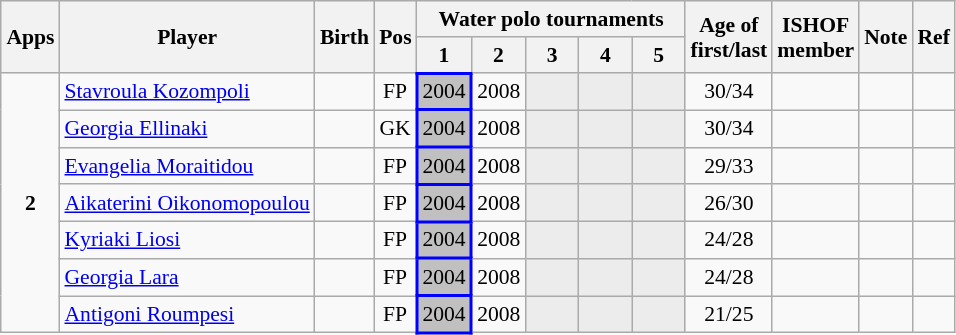<table class="wikitable sortable" style="text-align: center; font-size: 90%; margin-left: 1em;">
<tr>
<th rowspan="2">Apps</th>
<th rowspan="2">Player</th>
<th rowspan="2">Birth</th>
<th rowspan="2">Pos</th>
<th colspan="5">Water polo tournaments</th>
<th rowspan="2">Age of<br>first/last</th>
<th rowspan="2">ISHOF<br>member</th>
<th rowspan="2">Note</th>
<th rowspan="2" class="unsortable">Ref</th>
</tr>
<tr>
<th>1</th>
<th style="width: 2em;" class="unsortable">2</th>
<th style="width: 2em;" class="unsortable">3</th>
<th style="width: 2em;" class="unsortable">4</th>
<th style="width: 2em;" class="unsortable">5</th>
</tr>
<tr>
<td rowspan="7"><strong>2</strong></td>
<td style="text-align: left;" data-sort-value="Kozompoli, Stavroula"><a href='#'>Stavroula Kozompoli</a></td>
<td></td>
<td>FP</td>
<td style="border: 2px solid blue; background-color: silver;">2004</td>
<td>2008</td>
<td style="background-color: #ececec;"></td>
<td style="background-color: #ececec;"></td>
<td style="background-color: #ececec;"></td>
<td>30/34</td>
<td></td>
<td style="text-align: left;"></td>
<td></td>
</tr>
<tr>
<td style="text-align: left;" data-sort-value="Ellinaki, Georgia"><a href='#'>Georgia Ellinaki</a></td>
<td></td>
<td>GK</td>
<td style="border: 2px solid blue; background-color: silver;">2004</td>
<td>2008</td>
<td style="background-color: #ececec;"></td>
<td style="background-color: #ececec;"></td>
<td style="background-color: #ececec;"></td>
<td>30/34</td>
<td></td>
<td style="text-align: left;"></td>
<td></td>
</tr>
<tr>
<td style="text-align: left;" data-sort-value="Moraitidou, Evangelia"><a href='#'>Evangelia Moraitidou</a></td>
<td></td>
<td>FP</td>
<td style="border: 2px solid blue; background-color: silver;">2004</td>
<td>2008</td>
<td style="background-color: #ececec;"></td>
<td style="background-color: #ececec;"></td>
<td style="background-color: #ececec;"></td>
<td>29/33</td>
<td></td>
<td style="text-align: left;"></td>
<td></td>
</tr>
<tr>
<td style="text-align: left;" data-sort-value="Oikonomopoulou, Aikaterini"><a href='#'>Aikaterini Oikonomopoulou</a></td>
<td></td>
<td>FP</td>
<td style="border: 2px solid blue; background-color: silver;">2004</td>
<td>2008</td>
<td style="background-color: #ececec;"></td>
<td style="background-color: #ececec;"></td>
<td style="background-color: #ececec;"></td>
<td>26/30</td>
<td></td>
<td style="text-align: left;"></td>
<td></td>
</tr>
<tr>
<td style="text-align: left;" data-sort-value="Liosi, Kyriaki"><a href='#'>Kyriaki Liosi</a></td>
<td></td>
<td>FP</td>
<td style="border: 2px solid blue; background-color: silver;">2004</td>
<td>2008</td>
<td style="background-color: #ececec;"></td>
<td style="background-color: #ececec;"></td>
<td style="background-color: #ececec;"></td>
<td>24/28</td>
<td></td>
<td style="text-align: left;"></td>
<td></td>
</tr>
<tr>
<td style="text-align: left;" data-sort-value="Lara, Georgia"><a href='#'>Georgia Lara</a></td>
<td></td>
<td>FP</td>
<td style="border: 2px solid blue; background-color: silver;">2004</td>
<td>2008</td>
<td style="background-color: #ececec;"></td>
<td style="background-color: #ececec;"></td>
<td style="background-color: #ececec;"></td>
<td>24/28</td>
<td></td>
<td style="text-align: left;"></td>
<td></td>
</tr>
<tr>
<td style="text-align: left;" data-sort-value="Roumpesi, Antigoni"><a href='#'>Antigoni Roumpesi</a></td>
<td></td>
<td>FP</td>
<td style="border: 2px solid blue; background-color: silver;">2004</td>
<td>2008</td>
<td style="background-color: #ececec;"></td>
<td style="background-color: #ececec;"></td>
<td style="background-color: #ececec;"></td>
<td>21/25</td>
<td></td>
<td style="text-align: left;"></td>
<td></td>
</tr>
</table>
